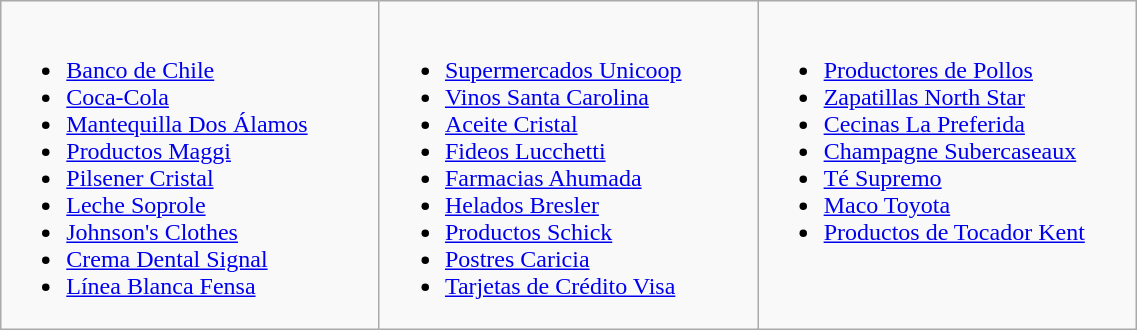<table class="wikitable" width=60%>
<tr valign ="top">
<td width=20%><br><ul><li><a href='#'>Banco de Chile</a></li><li><a href='#'>Coca-Cola</a></li><li><a href='#'>Mantequilla Dos Álamos</a></li><li><a href='#'>Productos Maggi</a></li><li><a href='#'>Pilsener Cristal</a></li><li><a href='#'>Leche Soprole</a></li><li><a href='#'>Johnson's Clothes</a></li><li><a href='#'>Crema Dental Signal</a></li><li><a href='#'>Línea Blanca Fensa</a></li></ul></td>
<td width=20%><br><ul><li><a href='#'>Supermercados Unicoop</a></li><li><a href='#'>Vinos Santa Carolina</a></li><li><a href='#'>Aceite Cristal</a></li><li><a href='#'>Fideos Lucchetti</a></li><li><a href='#'>Farmacias Ahumada</a></li><li><a href='#'>Helados Bresler</a></li><li><a href='#'>Productos Schick</a></li><li><a href='#'>Postres Caricia</a></li><li><a href='#'>Tarjetas de Crédito Visa</a></li></ul></td>
<td width=20%><br><ul><li><a href='#'>Productores de Pollos</a></li><li><a href='#'>Zapatillas North Star</a></li><li><a href='#'>Cecinas La Preferida</a></li><li><a href='#'>Champagne Subercaseaux</a></li><li><a href='#'>Té Supremo</a></li><li><a href='#'>Maco Toyota</a></li><li><a href='#'>Productos de Tocador Kent</a></li></ul></td>
</tr>
</table>
